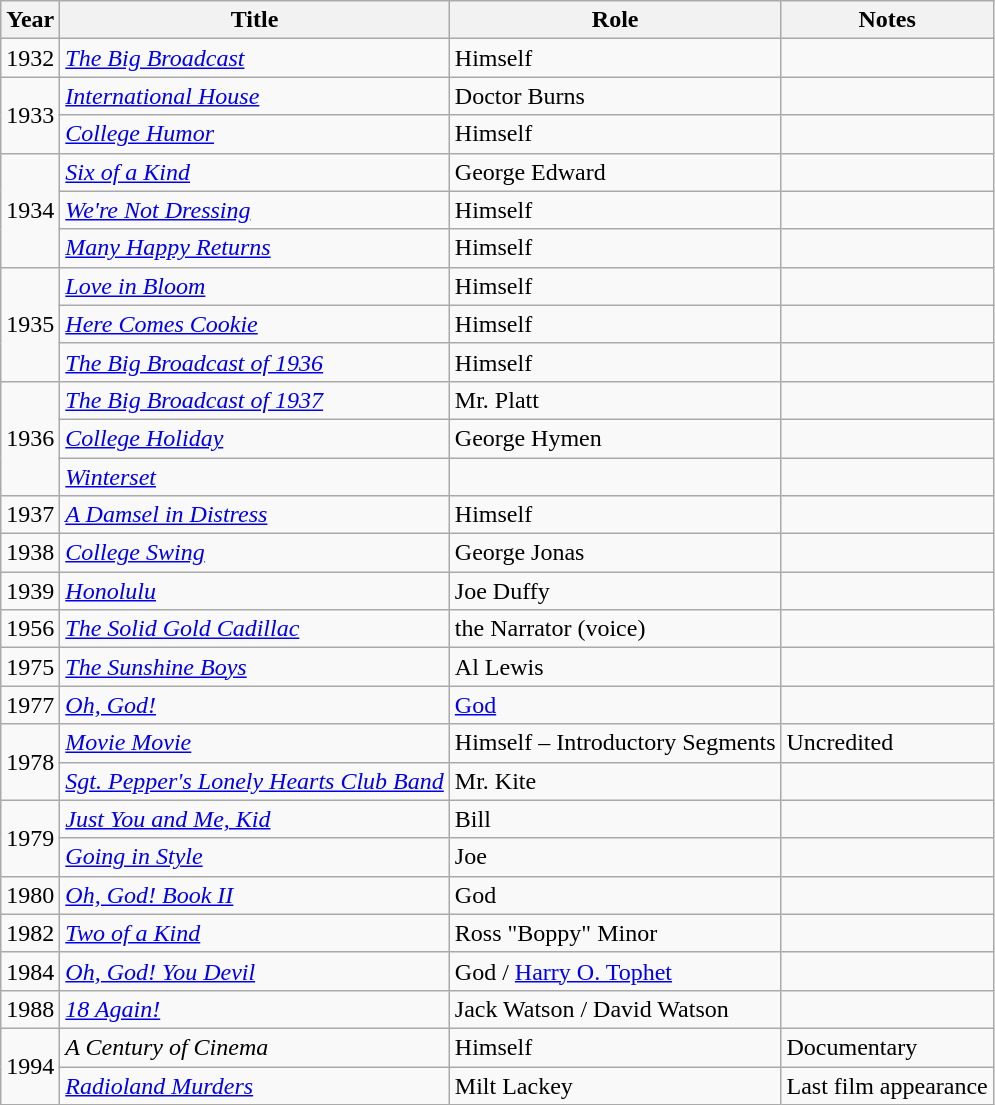<table class="wikitable sortable sticky-header">
<tr>
<th>Year</th>
<th>Title</th>
<th>Role</th>
<th>Notes</th>
</tr>
<tr>
<td>1932</td>
<td><em><a href='#'>The Big Broadcast</a></em></td>
<td>Himself</td>
<td></td>
</tr>
<tr>
<td rowspan=2>1933</td>
<td><em><a href='#'>International House</a></em></td>
<td>Doctor Burns</td>
<td></td>
</tr>
<tr>
<td><em><a href='#'>College Humor</a></em></td>
<td>Himself</td>
<td></td>
</tr>
<tr>
<td rowspan=3>1934</td>
<td><em><a href='#'>Six of a Kind</a></em></td>
<td>George Edward</td>
<td></td>
</tr>
<tr>
<td><em><a href='#'>We're Not Dressing</a></em></td>
<td>Himself</td>
<td></td>
</tr>
<tr>
<td><em><a href='#'>Many Happy Returns</a></em></td>
<td>Himself</td>
<td></td>
</tr>
<tr>
<td rowspan=3>1935</td>
<td><em><a href='#'>Love in Bloom</a></em></td>
<td>Himself</td>
<td></td>
</tr>
<tr>
<td><em><a href='#'>Here Comes Cookie</a></em></td>
<td>Himself</td>
<td></td>
</tr>
<tr>
<td><em><a href='#'>The Big Broadcast of 1936</a></em></td>
<td>Himself</td>
<td></td>
</tr>
<tr>
<td rowspan=3>1936</td>
<td><em><a href='#'>The Big Broadcast of 1937</a></em></td>
<td>Mr. Platt</td>
<td></td>
</tr>
<tr>
<td><em><a href='#'>College Holiday</a></em></td>
<td>George Hymen</td>
<td></td>
</tr>
<tr>
<td><em><a href='#'>Winterset</a></em></td>
<td></td>
<td></td>
</tr>
<tr>
<td>1937</td>
<td><em><a href='#'>A Damsel in Distress</a></em></td>
<td>Himself</td>
<td></td>
</tr>
<tr>
<td>1938</td>
<td><em><a href='#'>College Swing</a></em></td>
<td>George Jonas</td>
<td></td>
</tr>
<tr>
<td>1939</td>
<td><em><a href='#'>Honolulu</a></em></td>
<td>Joe Duffy</td>
<td></td>
</tr>
<tr>
<td>1956</td>
<td><em><a href='#'>The Solid Gold Cadillac</a></em></td>
<td>the Narrator (voice)</td>
<td></td>
</tr>
<tr>
<td>1975</td>
<td><em><a href='#'>The Sunshine Boys</a></em></td>
<td>Al Lewis</td>
<td></td>
</tr>
<tr>
<td>1977</td>
<td><em><a href='#'>Oh, God!</a></em></td>
<td><a href='#'>God</a></td>
<td></td>
</tr>
<tr>
<td rowspan=2>1978</td>
<td><em><a href='#'>Movie Movie</a></em></td>
<td>Himself – Introductory Segments</td>
<td>Uncredited</td>
</tr>
<tr>
<td><em><a href='#'>Sgt. Pepper's Lonely Hearts Club Band</a></em></td>
<td>Mr. Kite</td>
<td></td>
</tr>
<tr>
<td rowspan=2>1979</td>
<td><em><a href='#'>Just You and Me, Kid</a></em></td>
<td>Bill</td>
<td></td>
</tr>
<tr>
<td><em><a href='#'>Going in Style</a></em></td>
<td>Joe</td>
<td></td>
</tr>
<tr>
<td>1980</td>
<td><em><a href='#'>Oh, God! Book II</a></em></td>
<td>God</td>
<td></td>
</tr>
<tr>
<td>1982</td>
<td><em><a href='#'>Two of a Kind</a></em></td>
<td>Ross "Boppy" Minor</td>
<td></td>
</tr>
<tr>
<td>1984</td>
<td><em><a href='#'>Oh, God! You Devil</a></em></td>
<td>God / <a href='#'>Harry O. Tophet</a></td>
<td></td>
</tr>
<tr>
<td>1988</td>
<td><em><a href='#'>18 Again!</a></em></td>
<td>Jack Watson / David Watson</td>
<td></td>
</tr>
<tr>
<td rowspan=2>1994</td>
<td><em>A Century of Cinema</em></td>
<td>Himself</td>
<td>Documentary</td>
</tr>
<tr>
<td><em><a href='#'>Radioland Murders</a></em></td>
<td>Milt Lackey</td>
<td>Last film appearance</td>
</tr>
</table>
